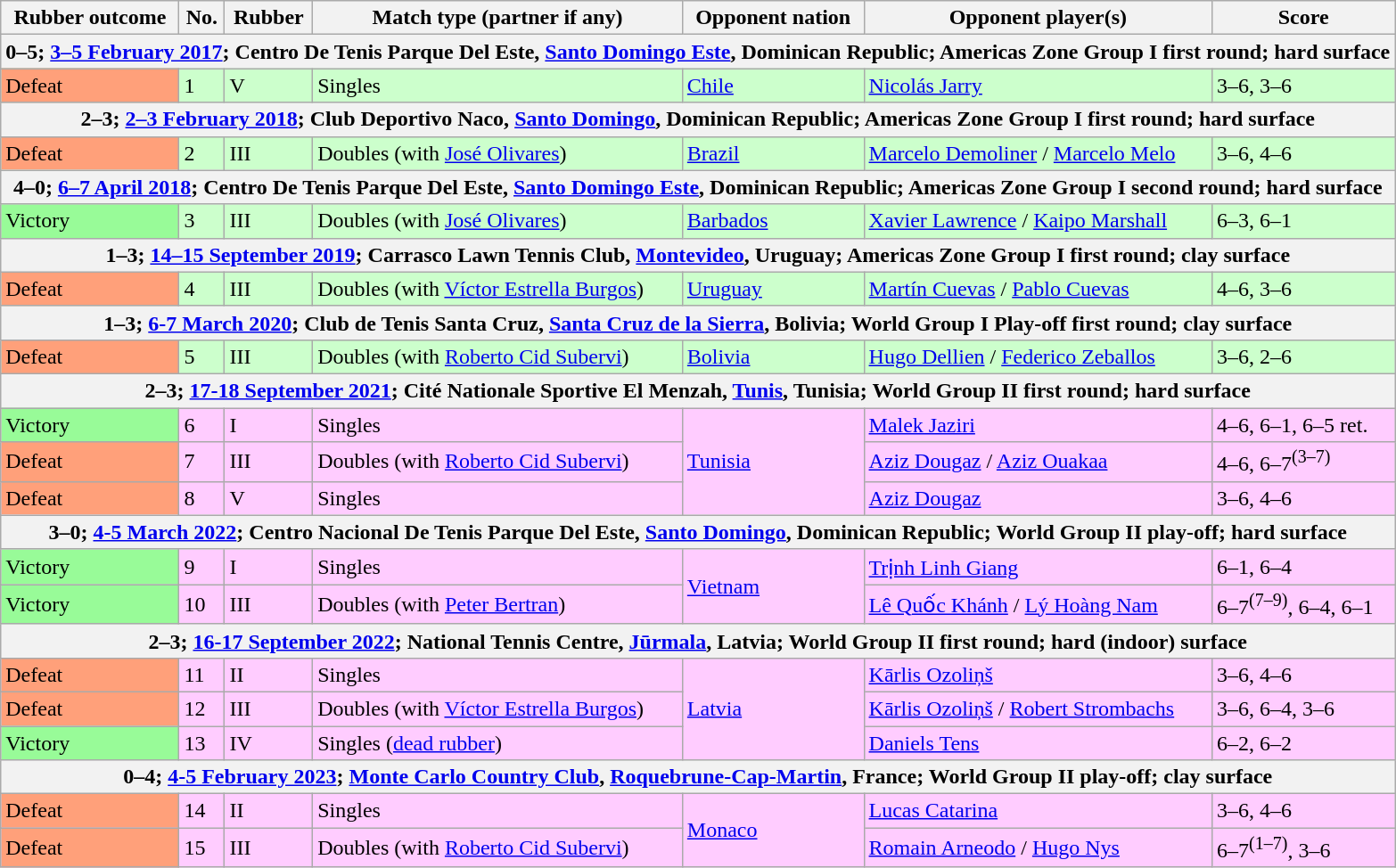<table class=wikitable>
<tr>
<th>Rubber outcome</th>
<th>No.</th>
<th>Rubber</th>
<th>Match type (partner if any)</th>
<th>Opponent nation</th>
<th>Opponent player(s)</th>
<th>Score</th>
</tr>
<tr>
<th colspan=7>0–5; <a href='#'>3–5 February 2017</a>; Centro De Tenis Parque Del Este, <a href='#'>Santo Domingo Este</a>, Dominican Republic; Americas Zone Group I first round; hard surface</th>
</tr>
<tr bgcolor=#CCFFCC>
<td bgcolor=FFA07A>Defeat</td>
<td>1</td>
<td>V</td>
<td>Singles</td>
<td> <a href='#'>Chile</a></td>
<td><a href='#'>Nicolás Jarry</a></td>
<td>3–6, 3–6</td>
</tr>
<tr>
<th colspan=7>2–3; <a href='#'>2–3 February 2018</a>; Club Deportivo Naco, <a href='#'>Santo Domingo</a>, Dominican Republic; Americas Zone Group I first round; hard surface</th>
</tr>
<tr bgcolor=#CCFFCC>
<td bgcolor=FFA07A>Defeat</td>
<td>2</td>
<td>III</td>
<td>Doubles (with <a href='#'>José Olivares</a>)</td>
<td> <a href='#'>Brazil</a></td>
<td><a href='#'>Marcelo Demoliner</a> / <a href='#'>Marcelo Melo</a></td>
<td>3–6, 4–6</td>
</tr>
<tr>
<th colspan=7>4–0; <a href='#'>6–7 April 2018</a>; Centro De Tenis Parque Del Este, <a href='#'>Santo Domingo Este</a>, Dominican Republic; Americas Zone Group I second round; hard surface</th>
</tr>
<tr bgcolor=#CCFFCC>
<td bgcolor=98FB98>Victory</td>
<td>3</td>
<td>III</td>
<td>Doubles (with <a href='#'>José Olivares</a>)</td>
<td> <a href='#'>Barbados</a></td>
<td><a href='#'>Xavier Lawrence</a> / <a href='#'>Kaipo Marshall</a></td>
<td>6–3, 6–1</td>
</tr>
<tr>
<th colspan=7>1–3; <a href='#'>14–15 September 2019</a>; Carrasco Lawn Tennis Club, <a href='#'>Montevideo</a>, Uruguay; Americas Zone Group I first round; clay surface</th>
</tr>
<tr bgcolor=#CCFFCC>
<td bgcolor=FFA07A>Defeat</td>
<td>4</td>
<td>III</td>
<td>Doubles (with <a href='#'>Víctor Estrella Burgos</a>)</td>
<td> <a href='#'>Uruguay</a></td>
<td><a href='#'>Martín Cuevas</a> / <a href='#'>Pablo Cuevas</a></td>
<td>4–6, 3–6</td>
</tr>
<tr>
<th colspan=7>1–3; <a href='#'>6-7 March 2020</a>; Club de Tenis Santa Cruz, <a href='#'>Santa Cruz de la Sierra</a>, Bolivia; World Group I Play-off first round; clay surface</th>
</tr>
<tr bgcolor=#CCFFCC>
<td bgcolor=FFA07A>Defeat</td>
<td>5</td>
<td>III</td>
<td>Doubles (with <a href='#'>Roberto Cid Subervi</a>)</td>
<td> <a href='#'>Bolivia</a></td>
<td><a href='#'>Hugo Dellien</a> / <a href='#'>Federico Zeballos</a></td>
<td>3–6, 2–6</td>
</tr>
<tr>
<th colspan=7>2–3; <a href='#'>17-18 September 2021</a>; Cité Nationale Sportive El Menzah, <a href='#'>Tunis</a>, Tunisia; World Group II first round; hard surface</th>
</tr>
<tr bgcolor=#FFCCFF>
<td bgcolor=98FB98>Victory</td>
<td>6</td>
<td>I</td>
<td>Singles</td>
<td rowspan=3> <a href='#'>Tunisia</a></td>
<td><a href='#'>Malek Jaziri</a></td>
<td>4–6, 6–1, 6–5 ret.</td>
</tr>
<tr bgcolor=#FFCCFF>
<td bgcolor=FFA07A>Defeat</td>
<td>7</td>
<td>III</td>
<td>Doubles (with <a href='#'>Roberto Cid Subervi</a>)</td>
<td><a href='#'>Aziz Dougaz</a> / <a href='#'>Aziz Ouakaa</a></td>
<td>4–6, 6–7<sup>(3–7)</sup></td>
</tr>
<tr bgcolor=#FFCCFF>
<td bgcolor=FFA07A>Defeat</td>
<td>8</td>
<td>V</td>
<td>Singles</td>
<td><a href='#'>Aziz Dougaz</a></td>
<td>3–6, 4–6</td>
</tr>
<tr>
<th colspan=7>3–0; <a href='#'>4-5 March 2022</a>; Centro Nacional De Tenis Parque Del Este, <a href='#'>Santo Domingo</a>, Dominican Republic; World Group II play-off; hard surface</th>
</tr>
<tr bgcolor=#FFCCFF>
<td bgcolor=98FB98>Victory</td>
<td>9</td>
<td>I</td>
<td>Singles</td>
<td rowspan=2> <a href='#'>Vietnam</a></td>
<td><a href='#'>Trịnh Linh Giang</a></td>
<td>6–1, 6–4</td>
</tr>
<tr bgcolor=#FFCCFF>
<td bgcolor=98FB98>Victory</td>
<td>10</td>
<td>III</td>
<td>Doubles (with <a href='#'>Peter Bertran</a>)</td>
<td><a href='#'>Lê Quốc Khánh</a> / <a href='#'>Lý Hoàng Nam</a></td>
<td>6–7<sup>(7–9)</sup>, 6–4, 6–1</td>
</tr>
<tr>
<th colspan=7>2–3; <a href='#'>16-17 September 2022</a>; National Tennis Centre, <a href='#'>Jūrmala</a>, Latvia; World Group II first round; hard (indoor) surface</th>
</tr>
<tr bgcolor=#FFCCFF>
<td bgcolor=FFA07A>Defeat</td>
<td>11</td>
<td>II</td>
<td>Singles</td>
<td rowspan=3> <a href='#'>Latvia</a></td>
<td><a href='#'>Kārlis Ozoliņš</a></td>
<td>3–6, 4–6</td>
</tr>
<tr bgcolor=#FFCCFF>
<td bgcolor=FFA07A>Defeat</td>
<td>12</td>
<td>III</td>
<td>Doubles (with <a href='#'>Víctor Estrella Burgos</a>)</td>
<td><a href='#'>Kārlis Ozoliņš</a> / <a href='#'>Robert Strombachs</a></td>
<td>3–6, 6–4, 3–6</td>
</tr>
<tr bgcolor=#FFCCFF>
<td bgcolor=98FB98>Victory</td>
<td>13</td>
<td>IV</td>
<td>Singles (<a href='#'>dead rubber</a>)</td>
<td><a href='#'>Daniels Tens</a></td>
<td>6–2, 6–2</td>
</tr>
<tr>
<th colspan=7>0–4; <a href='#'>4-5 February 2023</a>; <a href='#'>Monte Carlo Country Club</a>, <a href='#'>Roquebrune-Cap-Martin</a>, France; World Group II play-off; clay surface</th>
</tr>
<tr bgcolor=#FFCCFF>
<td bgcolor=FFA07A>Defeat</td>
<td>14</td>
<td>II</td>
<td>Singles</td>
<td rowspan=2> <a href='#'>Monaco</a></td>
<td><a href='#'>Lucas Catarina</a></td>
<td>3–6, 4–6</td>
</tr>
<tr bgcolor=#FFCCFF>
<td bgcolor=FFA07A>Defeat</td>
<td>15</td>
<td>III</td>
<td>Doubles (with <a href='#'>Roberto Cid Subervi</a>)</td>
<td><a href='#'>Romain Arneodo</a> / <a href='#'>Hugo Nys</a></td>
<td>6–7<sup>(1–7)</sup>, 3–6</td>
</tr>
</table>
